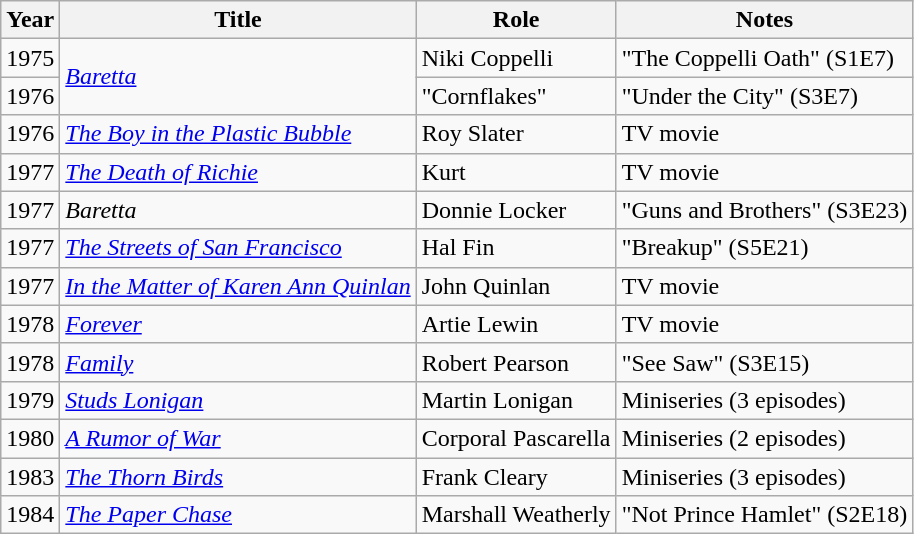<table class="wikitable plainrowheaders sortable">
<tr>
<th scope="col">Year</th>
<th scope="col">Title</th>
<th scope="col">Role</th>
<th class="unsortable">Notes</th>
</tr>
<tr>
<td>1975</td>
<td rowspan="2"><em><a href='#'>Baretta</a></em></td>
<td>Niki Coppelli</td>
<td>"The Coppelli Oath" (S1E7)</td>
</tr>
<tr>
<td>1976</td>
<td>"Cornflakes"</td>
<td>"Under the City" (S3E7)</td>
</tr>
<tr>
<td>1976</td>
<td><em><a href='#'>The Boy in the Plastic Bubble</a></em></td>
<td>Roy Slater</td>
<td>TV movie</td>
</tr>
<tr>
<td>1977</td>
<td><em><a href='#'>The Death of Richie</a></em></td>
<td>Kurt</td>
<td>TV movie</td>
</tr>
<tr>
<td>1977</td>
<td><em>Baretta</em></td>
<td>Donnie Locker</td>
<td>"Guns and Brothers" (S3E23)</td>
</tr>
<tr>
<td>1977</td>
<td><em><a href='#'>The Streets of San Francisco</a></em></td>
<td>Hal Fin</td>
<td>"Breakup" (S5E21)</td>
</tr>
<tr>
<td>1977</td>
<td><em><a href='#'>In the Matter of Karen Ann Quinlan</a></em></td>
<td>John Quinlan</td>
<td>TV movie</td>
</tr>
<tr>
<td>1978</td>
<td><em><a href='#'>Forever</a></em></td>
<td>Artie Lewin</td>
<td>TV movie</td>
</tr>
<tr>
<td>1978</td>
<td><em><a href='#'>Family</a></em></td>
<td>Robert Pearson</td>
<td>"See Saw" (S3E15)</td>
</tr>
<tr>
<td>1979</td>
<td><em><a href='#'>Studs Lonigan</a></em></td>
<td>Martin Lonigan</td>
<td>Miniseries (3 episodes)</td>
</tr>
<tr>
<td>1980</td>
<td><em><a href='#'>A Rumor of War</a></em></td>
<td>Corporal Pascarella</td>
<td>Miniseries (2 episodes)</td>
</tr>
<tr>
<td>1983</td>
<td><em><a href='#'>The Thorn Birds</a></em></td>
<td>Frank Cleary</td>
<td>Miniseries (3 episodes)</td>
</tr>
<tr>
<td>1984</td>
<td><em><a href='#'>The Paper Chase</a></em></td>
<td>Marshall Weatherly</td>
<td>"Not Prince Hamlet" (S2E18)</td>
</tr>
</table>
